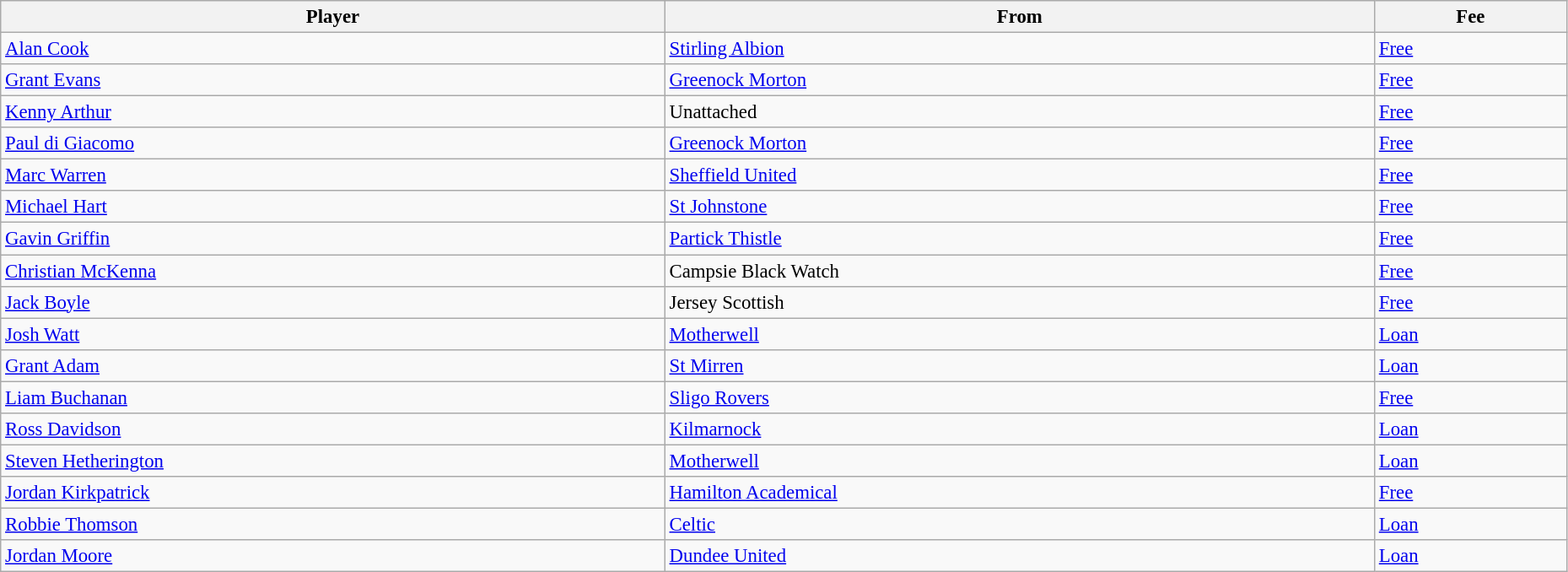<table class="wikitable" style="text-align:center; font-size:95%;width:98%; text-align:left">
<tr>
<th>Player</th>
<th>From</th>
<th>Fee</th>
</tr>
<tr>
<td> <a href='#'>Alan Cook</a></td>
<td> <a href='#'>Stirling Albion</a></td>
<td><a href='#'>Free</a></td>
</tr>
<tr>
<td> <a href='#'>Grant Evans</a></td>
<td> <a href='#'>Greenock Morton</a></td>
<td><a href='#'>Free</a></td>
</tr>
<tr>
<td> <a href='#'>Kenny Arthur</a></td>
<td>Unattached</td>
<td><a href='#'>Free</a></td>
</tr>
<tr>
<td> <a href='#'>Paul di Giacomo</a></td>
<td> <a href='#'>Greenock Morton</a></td>
<td><a href='#'>Free</a></td>
</tr>
<tr>
<td> <a href='#'>Marc Warren</a></td>
<td> <a href='#'>Sheffield United</a></td>
<td><a href='#'>Free</a></td>
</tr>
<tr>
<td> <a href='#'>Michael Hart</a></td>
<td> <a href='#'>St Johnstone</a></td>
<td><a href='#'>Free</a></td>
</tr>
<tr>
<td> <a href='#'>Gavin Griffin</a></td>
<td> <a href='#'>Partick Thistle</a></td>
<td><a href='#'>Free</a></td>
</tr>
<tr>
<td> <a href='#'>Christian McKenna</a></td>
<td> Campsie Black Watch</td>
<td><a href='#'>Free</a></td>
</tr>
<tr>
<td> <a href='#'>Jack Boyle</a></td>
<td> Jersey Scottish</td>
<td><a href='#'>Free</a></td>
</tr>
<tr>
<td> <a href='#'>Josh Watt</a></td>
<td> <a href='#'>Motherwell</a></td>
<td><a href='#'>Loan</a></td>
</tr>
<tr>
<td> <a href='#'>Grant Adam</a></td>
<td> <a href='#'>St Mirren</a></td>
<td><a href='#'>Loan</a></td>
</tr>
<tr>
<td> <a href='#'>Liam Buchanan</a></td>
<td> <a href='#'>Sligo Rovers</a></td>
<td><a href='#'>Free</a></td>
</tr>
<tr>
<td> <a href='#'>Ross Davidson</a></td>
<td> <a href='#'>Kilmarnock</a></td>
<td><a href='#'>Loan</a></td>
</tr>
<tr>
<td> <a href='#'>Steven Hetherington</a></td>
<td> <a href='#'>Motherwell</a></td>
<td><a href='#'>Loan</a></td>
</tr>
<tr>
<td> <a href='#'>Jordan Kirkpatrick</a></td>
<td> <a href='#'>Hamilton Academical</a></td>
<td><a href='#'>Free</a></td>
</tr>
<tr>
<td> <a href='#'>Robbie Thomson</a></td>
<td> <a href='#'>Celtic</a></td>
<td><a href='#'>Loan</a></td>
</tr>
<tr>
<td> <a href='#'>Jordan Moore</a></td>
<td> <a href='#'>Dundee United</a></td>
<td><a href='#'>Loan</a></td>
</tr>
</table>
